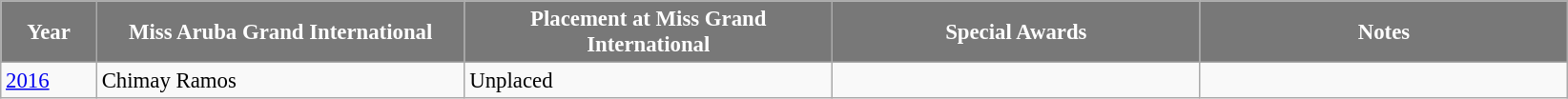<table class="wikitable " style="font-size: 95%;">
<tr>
<th width="60" style="background-color:#787878;color:#FFFFFF;">Year</th>
<th width="250" style="background-color:#787878;color:#FFFFFF;">Miss Aruba Grand International</th>
<th width="250" style="background-color:#787878;color:#FFFFFF;">Placement at Miss Grand International</th>
<th width="250" style="background-color:#787878;color:#FFFFFF;">Special Awards</th>
<th width="250" style="background-color:#787878;color:#FFFFFF;">Notes</th>
</tr>
<tr>
<td><a href='#'>2016</a></td>
<td>Chimay Ramos</td>
<td>Unplaced</td>
<td></td>
<td></td>
</tr>
</table>
